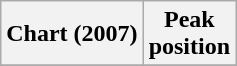<table class="wikitable plainrowheaders" style="text-align:center">
<tr>
<th scope="col">Chart (2007)</th>
<th scope="col">Peak<br>position</th>
</tr>
<tr>
</tr>
</table>
